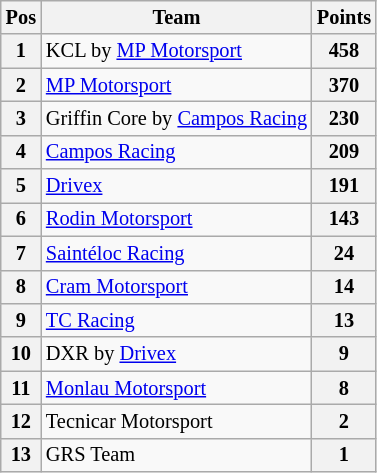<table class="wikitable" style="font-size: 85%">
<tr>
<th>Pos</th>
<th>Team</th>
<th>Points</th>
</tr>
<tr>
<th>1</th>
<td> KCL by <a href='#'>MP Motorsport</a></td>
<th>458</th>
</tr>
<tr>
<th>2</th>
<td> <a href='#'>MP Motorsport</a></td>
<th>370</th>
</tr>
<tr>
<th>3</th>
<td nowrap=""> Griffin Core by <a href='#'>Campos Racing</a></td>
<th>230</th>
</tr>
<tr>
<th>4</th>
<td> <a href='#'>Campos Racing</a></td>
<th>209</th>
</tr>
<tr>
<th>5</th>
<td> <a href='#'>Drivex</a></td>
<th>191</th>
</tr>
<tr>
<th>6</th>
<td> <a href='#'>Rodin Motorsport</a></td>
<th>143</th>
</tr>
<tr>
<th>7</th>
<td> <a href='#'>Saintéloc Racing</a></td>
<th>24</th>
</tr>
<tr>
<th>8</th>
<td> <a href='#'>Cram Motorsport</a></td>
<th>14</th>
</tr>
<tr>
<th>9</th>
<td> <a href='#'>TC Racing</a></td>
<th>13</th>
</tr>
<tr>
<th>10</th>
<td> DXR by <a href='#'>Drivex</a></td>
<th>9</th>
</tr>
<tr>
<th>11</th>
<td> <a href='#'>Monlau Motorsport</a></td>
<th>8</th>
</tr>
<tr>
<th>12</th>
<td> Tecnicar Motorsport</td>
<th>2</th>
</tr>
<tr>
<th>13</th>
<td> GRS Team</td>
<th>1</th>
</tr>
</table>
